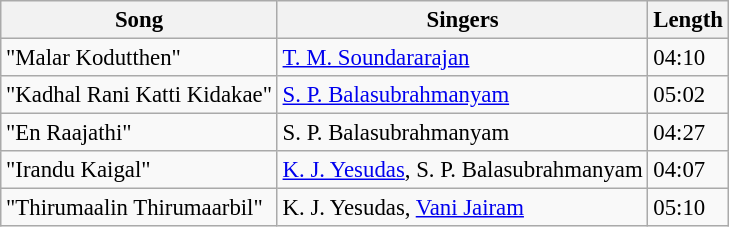<table class="wikitable" style="font-size:95%;">
<tr>
<th>Song</th>
<th>Singers</th>
<th>Length</th>
</tr>
<tr>
<td>"Malar Kodutthen"</td>
<td><a href='#'>T. M. Soundararajan</a></td>
<td>04:10</td>
</tr>
<tr>
<td>"Kadhal Rani Katti Kidakae"</td>
<td><a href='#'>S. P. Balasubrahmanyam</a></td>
<td>05:02</td>
</tr>
<tr>
<td>"En Raajathi"</td>
<td>S. P. Balasubrahmanyam</td>
<td>04:27</td>
</tr>
<tr>
<td>"Irandu Kaigal"</td>
<td><a href='#'>K. J. Yesudas</a>, S. P. Balasubrahmanyam</td>
<td>04:07</td>
</tr>
<tr>
<td>"Thirumaalin Thirumaarbil"</td>
<td>K. J. Yesudas, <a href='#'>Vani Jairam</a></td>
<td>05:10</td>
</tr>
</table>
